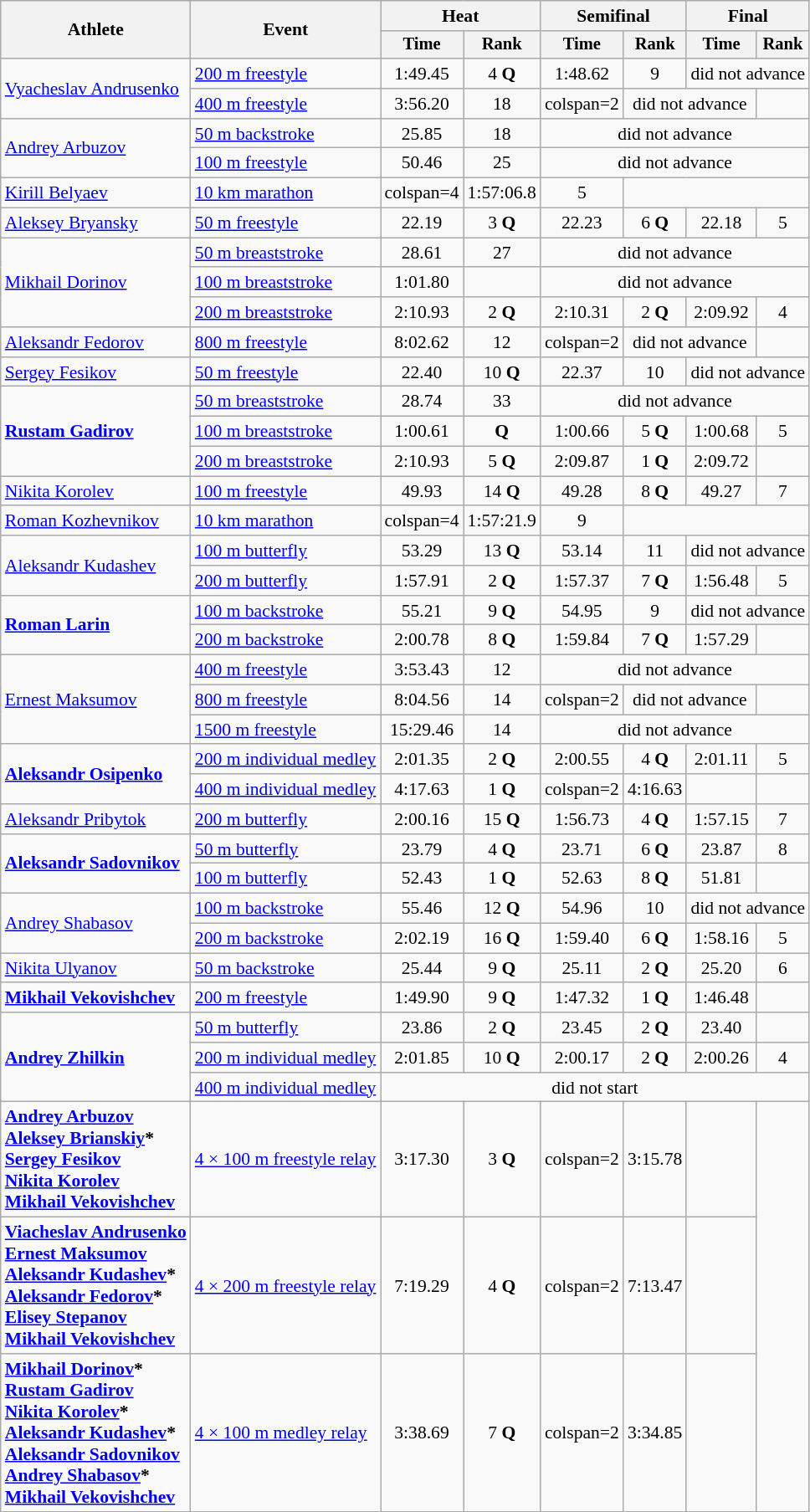<table class="wikitable" style="text-align:center; font-size:90%">
<tr>
<th rowspan=2>Athlete</th>
<th rowspan=2>Event</th>
<th colspan=2>Heat</th>
<th colspan=2>Semifinal</th>
<th colspan=2>Final</th>
</tr>
<tr style="font-size:95%">
<th>Time</th>
<th>Rank</th>
<th>Time</th>
<th>Rank</th>
<th>Time</th>
<th>Rank</th>
</tr>
<tr>
<td align=left rowspan=2><a href='#'>Vyacheslav Andrusenko</a></td>
<td align=left><a href='#'>200 m freestyle</a></td>
<td>1:49.45</td>
<td>4 <strong>Q</strong></td>
<td>1:48.62</td>
<td>9</td>
<td colspan=2>did not advance</td>
</tr>
<tr>
<td align=left><a href='#'>400 m freestyle</a></td>
<td>3:56.20</td>
<td>18</td>
<td>colspan=2 </td>
<td colspan=2>did not advance</td>
</tr>
<tr>
<td align=left rowspan=2><a href='#'>Andrey Arbuzov</a></td>
<td align=left><a href='#'>50 m backstroke</a></td>
<td>25.85</td>
<td>18</td>
<td colspan=4>did not advance</td>
</tr>
<tr>
<td align=left><a href='#'>100 m freestyle</a></td>
<td>50.46</td>
<td>25</td>
<td colspan=4>did not advance</td>
</tr>
<tr>
<td align=left><a href='#'>Kirill Belyaev</a></td>
<td align=left><a href='#'>10 km marathon</a></td>
<td>colspan=4 </td>
<td>1:57:06.8</td>
<td>5</td>
</tr>
<tr>
<td align=left><a href='#'>Aleksey Bryansky</a></td>
<td align=left><a href='#'>50 m freestyle</a></td>
<td>22.19</td>
<td>3 <strong>Q</strong></td>
<td>22.23</td>
<td>6 <strong>Q</strong></td>
<td>22.18</td>
<td>5</td>
</tr>
<tr>
<td align=left rowspan=3><a href='#'>Mikhail Dorinov</a></td>
<td align=left><a href='#'>50 m breaststroke</a></td>
<td>28.61</td>
<td>27</td>
<td colspan=4>did not advance</td>
</tr>
<tr>
<td align=left><a href='#'>100 m breaststroke</a></td>
<td>1:01.80</td>
<td></td>
<td colspan=4>did not advance</td>
</tr>
<tr>
<td align=left><a href='#'>200 m breaststroke</a></td>
<td>2:10.93</td>
<td>2 <strong>Q</strong></td>
<td>2:10.31</td>
<td>2 <strong>Q</strong></td>
<td>2:09.92</td>
<td>4</td>
</tr>
<tr>
<td align=left><a href='#'>Aleksandr Fedorov</a></td>
<td align=left><a href='#'>800 m freestyle</a></td>
<td>8:02.62</td>
<td>12</td>
<td>colspan=2 </td>
<td colspan=2>did not advance</td>
</tr>
<tr>
<td align=left><a href='#'>Sergey Fesikov</a></td>
<td align=left><a href='#'>50 m freestyle</a></td>
<td>22.40</td>
<td>10 <strong>Q</strong></td>
<td>22.37</td>
<td>10</td>
<td colspan=2>did not advance</td>
</tr>
<tr>
<td align=left rowspan=3><strong><a href='#'>Rustam Gadirov</a></strong></td>
<td align=left><a href='#'>50 m breaststroke</a></td>
<td>28.74</td>
<td>33</td>
<td colspan=4>did not advance</td>
</tr>
<tr>
<td align=left><a href='#'>100 m breaststroke</a></td>
<td>1:00.61</td>
<td><strong>Q</strong></td>
<td>1:00.66</td>
<td>5 <strong>Q</strong></td>
<td>1:00.68</td>
<td>5</td>
</tr>
<tr>
<td align=left><a href='#'>200 m breaststroke</a></td>
<td>2:10.93</td>
<td>5 <strong>Q</strong></td>
<td>2:09.87</td>
<td>1 <strong>Q</strong></td>
<td>2:09.72</td>
<td></td>
</tr>
<tr>
<td align=left><a href='#'>Nikita Korolev</a></td>
<td align=left><a href='#'>100 m freestyle</a></td>
<td>49.93</td>
<td>14 <strong>Q</strong></td>
<td>49.28</td>
<td>8 <strong>Q</strong></td>
<td>49.27</td>
<td>7</td>
</tr>
<tr>
<td align=left><a href='#'>Roman Kozhevnikov</a></td>
<td align=left><a href='#'>10 km marathon</a></td>
<td>colspan=4 </td>
<td>1:57:21.9</td>
<td>9</td>
</tr>
<tr>
<td align=left rowspan=2><a href='#'>Aleksandr Kudashev</a></td>
<td align=left><a href='#'>100 m butterfly</a></td>
<td>53.29</td>
<td>13 <strong>Q</strong></td>
<td>53.14</td>
<td>11</td>
<td colspan=2>did not advance</td>
</tr>
<tr>
<td align=left><a href='#'>200 m butterfly</a></td>
<td>1:57.91</td>
<td>2 <strong>Q</strong></td>
<td>1:57.37</td>
<td>7 <strong>Q</strong></td>
<td>1:56.48</td>
<td>5</td>
</tr>
<tr>
<td align=left rowspan=2><strong><a href='#'>Roman Larin</a></strong></td>
<td align=left><a href='#'>100 m backstroke</a></td>
<td>55.21</td>
<td>9 <strong>Q</strong></td>
<td>54.95</td>
<td>9</td>
<td colspan=2>did not advance</td>
</tr>
<tr>
<td align=left><a href='#'>200 m backstroke</a></td>
<td>2:00.78</td>
<td>8 <strong>Q</strong></td>
<td>1:59.84</td>
<td>7 <strong>Q</strong></td>
<td>1:57.29</td>
<td></td>
</tr>
<tr>
<td align=left rowspan=3><a href='#'>Ernest Maksumov</a></td>
<td align=left><a href='#'>400 m freestyle</a></td>
<td>3:53.43</td>
<td>12</td>
<td colspan=4>did not advance</td>
</tr>
<tr>
<td align=left><a href='#'>800 m freestyle</a></td>
<td>8:04.56</td>
<td>14</td>
<td>colspan=2 </td>
<td colspan=2>did not advance</td>
</tr>
<tr>
<td align=left><a href='#'>1500 m freestyle</a></td>
<td>15:29.46</td>
<td>14</td>
<td colspan=4>did not advance</td>
</tr>
<tr>
<td align=left rowspan=2><strong><a href='#'>Aleksandr Osipenko</a></strong></td>
<td align=left><a href='#'>200 m individual medley</a></td>
<td>2:01.35</td>
<td>2 <strong>Q</strong></td>
<td>2:00.55</td>
<td>4 <strong>Q</strong></td>
<td>2:01.11</td>
<td>5</td>
</tr>
<tr>
<td align=left><a href='#'>400 m individual medley</a></td>
<td>4:17.63</td>
<td>1 <strong>Q</strong></td>
<td>colspan=2 </td>
<td>4:16.63</td>
<td></td>
</tr>
<tr>
<td align=left><a href='#'>Aleksandr Pribytok</a></td>
<td align=left><a href='#'>200 m butterfly</a></td>
<td>2:00.16</td>
<td>15 <strong>Q</strong></td>
<td>1:56.73</td>
<td>4 <strong>Q</strong></td>
<td>1:57.15</td>
<td>7</td>
</tr>
<tr>
<td align=left rowspan=2><strong><a href='#'>Aleksandr Sadovnikov</a></strong></td>
<td align=left><a href='#'>50 m butterfly</a></td>
<td>23.79</td>
<td>4 <strong>Q</strong></td>
<td>23.71</td>
<td>6 <strong>Q</strong></td>
<td>23.87</td>
<td>8</td>
</tr>
<tr>
<td align=left><a href='#'>100 m butterfly</a></td>
<td>52.43</td>
<td>1 <strong>Q</strong></td>
<td>52.63</td>
<td>8 <strong>Q</strong></td>
<td>51.81</td>
<td></td>
</tr>
<tr>
<td align=left rowspan=2><a href='#'>Andrey Shabasov</a></td>
<td align=left><a href='#'>100 m backstroke</a></td>
<td>55.46</td>
<td>12 <strong>Q</strong></td>
<td>54.96</td>
<td>10</td>
<td colspan=2>did not advance</td>
</tr>
<tr>
<td align=left><a href='#'>200 m backstroke</a></td>
<td>2:02.19</td>
<td>16 <strong>Q</strong></td>
<td>1:59.40</td>
<td>6 <strong>Q</strong></td>
<td>1:58.16</td>
<td>5</td>
</tr>
<tr>
<td align=left><a href='#'>Nikita Ulyanov</a></td>
<td align=left><a href='#'>50 m backstroke</a></td>
<td>25.44</td>
<td>9 <strong>Q</strong></td>
<td>25.11</td>
<td>2 <strong>Q</strong></td>
<td>25.20</td>
<td>6</td>
</tr>
<tr>
<td align=left><strong><a href='#'>Mikhail Vekovishchev</a></strong></td>
<td align=left><a href='#'>200 m freestyle</a></td>
<td>1:49.90</td>
<td>9 <strong>Q</strong></td>
<td>1:47.32</td>
<td>1 <strong>Q</strong></td>
<td>1:46.48</td>
<td></td>
</tr>
<tr>
<td align=left rowspan=3><strong><a href='#'>Andrey Zhilkin</a></strong></td>
<td align=left><a href='#'>50 m butterfly</a></td>
<td>23.86</td>
<td>2 <strong>Q</strong></td>
<td>23.45</td>
<td>2 <strong>Q</strong></td>
<td>23.40</td>
<td></td>
</tr>
<tr>
<td align=left><a href='#'>200 m individual medley</a></td>
<td>2:01.85</td>
<td>10 <strong>Q</strong></td>
<td>2:00.17</td>
<td>2 <strong>Q</strong></td>
<td>2:00.26</td>
<td>4</td>
</tr>
<tr>
<td align=left><a href='#'>400 m individual medley</a></td>
<td colspan=6>did not start</td>
</tr>
<tr>
<td align=left><strong><a href='#'>Andrey Arbuzov</a><br><a href='#'>Aleksey Brianskiy</a>*<br><a href='#'>Sergey Fesikov</a><br><a href='#'>Nikita Korolev</a><br><a href='#'>Mikhail Vekovishchev</a></strong></td>
<td align=left><a href='#'>4 × 100 m freestyle relay</a></td>
<td>3:17.30</td>
<td>3 <strong>Q</strong></td>
<td>colspan=2 </td>
<td>3:15.78</td>
<td></td>
</tr>
<tr>
<td align=left><strong><a href='#'>Viacheslav Andrusenko</a><br><a href='#'>Ernest Maksumov</a><br><a href='#'>Aleksandr Kudashev</a>*<br><a href='#'>Aleksandr Fedorov</a>*<br><a href='#'>Elisey Stepanov</a><br><a href='#'>Mikhail Vekovishchev</a></strong></td>
<td align=left><a href='#'>4 × 200 m freestyle relay</a></td>
<td>7:19.29</td>
<td>4 <strong>Q</strong></td>
<td>colspan=2 </td>
<td>7:13.47</td>
<td></td>
</tr>
<tr>
<td align=left><strong><a href='#'>Mikhail Dorinov</a>*<br><a href='#'>Rustam Gadirov</a><br><a href='#'>Nikita Korolev</a>*<br><a href='#'>Aleksandr Kudashev</a>*<br><a href='#'>Aleksandr Sadovnikov</a><br><a href='#'>Andrey Shabasov</a>*<br><a href='#'>Mikhail Vekovishchev</a></strong></td>
<td align=left><a href='#'>4 × 100 m medley relay</a></td>
<td>3:38.69</td>
<td>7 <strong>Q</strong></td>
<td>colspan=2 </td>
<td>3:34.85</td>
<td></td>
</tr>
<tr>
</tr>
</table>
